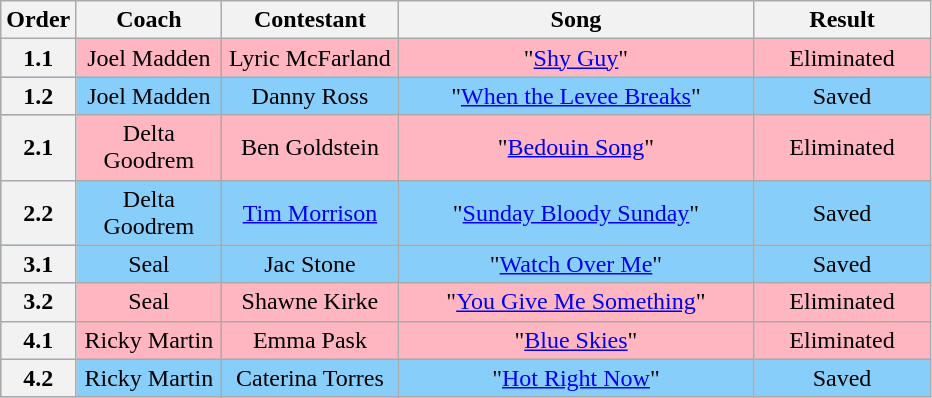<table class="wikitable plainrowheaders sortable" style="text-align: center; width: auto;">
<tr>
<th scope="col" style="width:36px;">Order</th>
<th scope="col" style="width:90px;">Coach</th>
<th scope="col" style="width:110px;">Contestant</th>
<th scope="col" style="width:230px;">Song</th>
<th scope="col" style="width:110px;">Result</th>
</tr>
<tr style="background:lightpink">
<th scope="row">1.1</th>
<td>Joel Madden</td>
<td>Lyric McFarland</td>
<td>"<a href='#'>Shy Guy</a>"</td>
<td>Eliminated</td>
</tr>
<tr style="background:lightskyblue">
<th scope="row">1.2</th>
<td>Joel Madden</td>
<td>Danny Ross</td>
<td>"<a href='#'>When the Levee Breaks</a>"</td>
<td>Saved</td>
</tr>
<tr style="background:lightpink">
<th scope="row">2.1</th>
<td>Delta Goodrem</td>
<td>Ben Goldstein</td>
<td>"<a href='#'>Bedouin Song</a>"</td>
<td>Eliminated</td>
</tr>
<tr style="background:lightskyblue">
<th scope="row">2.2</th>
<td>Delta Goodrem</td>
<td><a href='#'>Tim Morrison</a></td>
<td>"<a href='#'>Sunday Bloody Sunday</a>"</td>
<td>Saved</td>
</tr>
<tr style="background:lightskyblue">
<th scope="row">3.1</th>
<td>Seal</td>
<td>Jac Stone</td>
<td>"<a href='#'>Watch Over Me</a>"</td>
<td>Saved</td>
</tr>
<tr style="background:lightpink">
<th scope="row">3.2</th>
<td>Seal</td>
<td>Shawne Kirke</td>
<td>"<a href='#'>You Give Me Something</a>"</td>
<td>Eliminated</td>
</tr>
<tr style="background:lightpink">
<th scope="row">4.1</th>
<td>Ricky Martin</td>
<td>Emma Pask</td>
<td>"<a href='#'>Blue Skies</a>"</td>
<td>Eliminated</td>
</tr>
<tr style="background:lightskyblue">
<th scope="row">4.2</th>
<td>Ricky Martin</td>
<td>Caterina Torres</td>
<td>"<a href='#'>Hot Right Now</a>"</td>
<td>Saved</td>
</tr>
</table>
